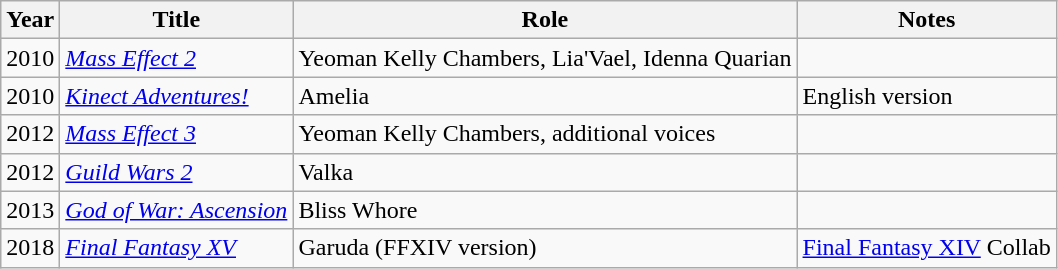<table class="wikitable sortable">
<tr>
<th>Year</th>
<th>Title</th>
<th>Role</th>
<th class="unsortable">Notes</th>
</tr>
<tr>
<td>2010</td>
<td><em><a href='#'>Mass Effect 2</a></em></td>
<td>Yeoman Kelly Chambers, Lia'Vael, Idenna Quarian</td>
<td></td>
</tr>
<tr>
<td>2010</td>
<td><em><a href='#'>Kinect Adventures!</a></em></td>
<td>Amelia</td>
<td>English version</td>
</tr>
<tr>
<td>2012</td>
<td><em><a href='#'>Mass Effect 3</a></em></td>
<td>Yeoman Kelly Chambers, additional voices</td>
<td></td>
</tr>
<tr>
<td>2012</td>
<td><em><a href='#'>Guild Wars 2</a></em></td>
<td>Valka</td>
<td></td>
</tr>
<tr>
<td>2013</td>
<td><em><a href='#'>God of War: Ascension</a></em></td>
<td>Bliss Whore</td>
<td></td>
</tr>
<tr>
<td>2018</td>
<td><em><a href='#'>Final Fantasy XV</a></em></td>
<td>Garuda (FFXIV version)</td>
<td><a href='#'>Final Fantasy XIV</a> Collab</td>
</tr>
</table>
